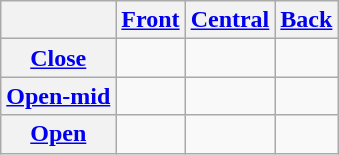<table class=wikitable style=text-align:center>
<tr>
<th></th>
<th><a href='#'>Front</a></th>
<th><a href='#'>Central</a></th>
<th><a href='#'>Back</a></th>
</tr>
<tr>
<th><a href='#'>Close</a></th>
<td></td>
<td></td>
<td></td>
</tr>
<tr>
<th><a href='#'>Open-mid</a></th>
<td></td>
<td></td>
<td></td>
</tr>
<tr>
<th><a href='#'>Open</a></th>
<td></td>
<td></td>
<td></td>
</tr>
</table>
